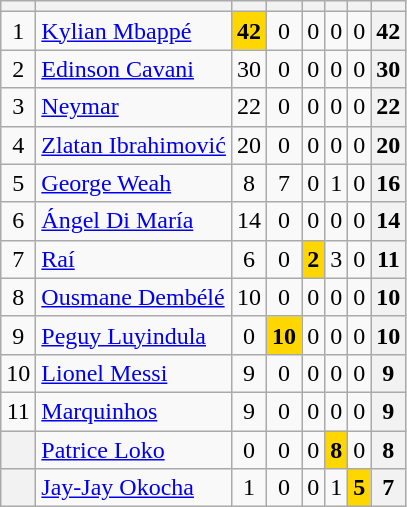<table class="wikitable plainrowheaders sortable" style="text-align:center">
<tr>
<th></th>
<th></th>
<th></th>
<th></th>
<th></th>
<th></th>
<th></th>
<th></th>
</tr>
<tr>
<td>1</td>
<td align="left"> <a href='#'>Kylian Mbappé</a></td>
<td style=background:gold><strong>42</strong></td>
<td>0</td>
<td>0</td>
<td>0</td>
<td>0</td>
<th>42</th>
</tr>
<tr>
<td>2</td>
<td align="left"> <a href='#'>Edinson Cavani</a></td>
<td>30</td>
<td>0</td>
<td>0</td>
<td>0</td>
<td>0</td>
<th>30</th>
</tr>
<tr>
<td>3</td>
<td align="left"> <a href='#'>Neymar</a></td>
<td>22</td>
<td>0</td>
<td>0</td>
<td>0</td>
<td>0</td>
<th>22</th>
</tr>
<tr>
<td>4</td>
<td align="left"> <a href='#'>Zlatan Ibrahimović</a></td>
<td>20</td>
<td>0</td>
<td>0</td>
<td>0</td>
<td>0</td>
<th>20</th>
</tr>
<tr>
<td>5</td>
<td align="left"> <a href='#'>George Weah</a></td>
<td>8</td>
<td>7</td>
<td>0</td>
<td>1</td>
<td>0</td>
<th>16</th>
</tr>
<tr>
<td>6</td>
<td align="left"> <a href='#'>Ángel Di María</a></td>
<td>14</td>
<td>0</td>
<td>0</td>
<td>0</td>
<td>0</td>
<th>14</th>
</tr>
<tr>
<td>7</td>
<td align="left"> <a href='#'>Raí</a></td>
<td>6</td>
<td>0</td>
<td style=background:gold><strong>2</strong></td>
<td>3</td>
<td>0</td>
<th>11</th>
</tr>
<tr>
<td>8</td>
<td align="left"> <a href='#'>Ousmane Dembélé</a></td>
<td>10</td>
<td>0</td>
<td>0</td>
<td>0</td>
<td>0</td>
<th>10</th>
</tr>
<tr>
<td>9</td>
<td align="left"> <a href='#'>Peguy Luyindula</a></td>
<td>0</td>
<td style=background:gold><strong>10</strong></td>
<td>0</td>
<td>0</td>
<td>0</td>
<th>10</th>
</tr>
<tr>
<td>10</td>
<td align="left"> <a href='#'>Lionel Messi</a></td>
<td>9</td>
<td>0</td>
<td>0</td>
<td>0</td>
<td>0</td>
<th>9</th>
</tr>
<tr>
<td>11</td>
<td align="left"> <a href='#'>Marquinhos</a></td>
<td>9</td>
<td>0</td>
<td>0</td>
<td>0</td>
<td>0</td>
<th>9</th>
</tr>
<tr>
<th></th>
<td align="left"> <a href='#'>Patrice Loko</a></td>
<td>0</td>
<td>0</td>
<td>0</td>
<td style=background:gold><strong>8</strong></td>
<td>0</td>
<th>8</th>
</tr>
<tr>
<th></th>
<td align="left"> <a href='#'>Jay-Jay Okocha</a></td>
<td>1</td>
<td>0</td>
<td>0</td>
<td>1</td>
<td style=background:gold><strong>5</strong></td>
<th>7</th>
</tr>
</table>
